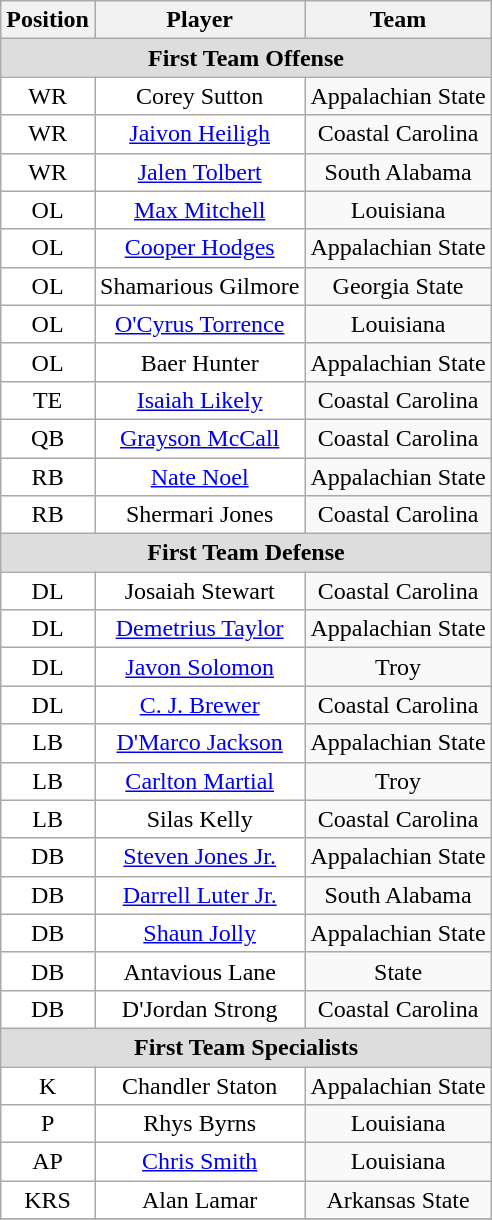<table class="wikitable" border="0">
<tr>
<th>Position</th>
<th>Player</th>
<th>Team</th>
</tr>
<tr>
<td colspan="3" style="text-align:center; background:#ddd;"><strong>First Team Offense </strong></td>
</tr>
<tr style="text-align:center;">
<td style="background:white">WR</td>
<td style="background:white">Corey Sutton</td>
<td style=>Appalachian State</td>
</tr>
<tr style="text-align:center;">
<td style="background:white">WR</td>
<td style="background:white"><a href='#'>Jaivon Heiligh</a></td>
<td style=>Coastal Carolina</td>
</tr>
<tr style="text-align:center;">
<td style="background:white">WR</td>
<td style="background:white"><a href='#'>Jalen Tolbert</a></td>
<td style=>South Alabama</td>
</tr>
<tr style="text-align:center;">
<td style="background:white">OL</td>
<td style="background:white"><a href='#'>Max Mitchell</a></td>
<td style=>Louisiana</td>
</tr>
<tr style="text-align:center;">
<td style="background:white">OL</td>
<td style="background:white"><a href='#'>Cooper Hodges</a></td>
<td style=>Appalachian State</td>
</tr>
<tr style="text-align:center;">
<td style="background:white">OL</td>
<td style="background:white">Shamarious Gilmore</td>
<td style=>Georgia State</td>
</tr>
<tr style="text-align:center;">
<td style="background:white">OL</td>
<td style="background:white"><a href='#'>O'Cyrus Torrence</a></td>
<td style=>Louisiana</td>
</tr>
<tr style="text-align:center;">
<td style="background:white">OL</td>
<td style="background:white">Baer Hunter</td>
<td style=>Appalachian State</td>
</tr>
<tr style="text-align:center;">
<td style="background:white">TE</td>
<td style="background:white"><a href='#'>Isaiah Likely</a></td>
<td style=>Coastal Carolina</td>
</tr>
<tr style="text-align:center;">
<td style="background:white">QB</td>
<td style="background:white"><a href='#'>Grayson McCall</a></td>
<td style=>Coastal Carolina</td>
</tr>
<tr style="text-align:center;">
<td style="background:white">RB</td>
<td style="background:white"><a href='#'>Nate Noel</a></td>
<td style=>Appalachian State</td>
</tr>
<tr style="text-align:center;">
<td style="background:white">RB</td>
<td style="background:white">Shermari Jones</td>
<td style=>Coastal Carolina</td>
</tr>
<tr>
<td colspan="3" style="text-align:center; background:#ddd;"><strong>First Team Defense</strong></td>
</tr>
<tr style="text-align:center;">
<td style="background:white">DL</td>
<td style="background:white">Josaiah Stewart</td>
<td style=>Coastal Carolina</td>
</tr>
<tr style="text-align:center;">
<td style="background:white">DL</td>
<td style="background:white"><a href='#'>Demetrius Taylor</a></td>
<td style=>Appalachian State</td>
</tr>
<tr style="text-align:center;">
<td style="background:white">DL</td>
<td style="background:white"><a href='#'>Javon Solomon</a></td>
<td style=>Troy</td>
</tr>
<tr style="text-align:center;">
<td style="background:white">DL</td>
<td style="background:white"><a href='#'>C. J. Brewer</a></td>
<td style=>Coastal Carolina</td>
</tr>
<tr style="text-align:center;">
<td style="background:white">LB</td>
<td style="background:white"><a href='#'>D'Marco Jackson</a></td>
<td style=>Appalachian State</td>
</tr>
<tr style="text-align:center;">
<td style="background:white">LB</td>
<td style="background:white"><a href='#'>Carlton Martial</a></td>
<td style=>Troy</td>
</tr>
<tr style="text-align:center;">
<td style="background:white">LB</td>
<td style="background:white">Silas Kelly</td>
<td style=>Coastal Carolina</td>
</tr>
<tr style="text-align:center;">
<td style="background:white">DB</td>
<td style="background:white"><a href='#'>Steven Jones Jr.</a></td>
<td style=>Appalachian State</td>
</tr>
<tr style="text-align:center;">
<td style="background:white">DB</td>
<td style="background:white"><a href='#'>Darrell Luter Jr.</a></td>
<td style=>South Alabama</td>
</tr>
<tr style="text-align:center;">
<td style="background:white">DB</td>
<td style="background:white"><a href='#'>Shaun Jolly</a></td>
<td style=>Appalachian State</td>
</tr>
<tr style="text-align:center;">
<td style="background:white">DB</td>
<td style="background:white">Antavious Lane</td>
<td style=>State</td>
</tr>
<tr style="text-align:center;">
<td style="background:white">DB</td>
<td style="background:white">D'Jordan Strong</td>
<td style=>Coastal Carolina</td>
</tr>
<tr>
<td colspan="3" style="text-align:center; background:#ddd;"><strong>First Team Specialists</strong></td>
</tr>
<tr style="text-align:center;">
<td style="background:white">K</td>
<td style="background:white">Chandler Staton</td>
<td style=>Appalachian State</td>
</tr>
<tr style="text-align:center;">
<td style="background:white">P</td>
<td style="background:white">Rhys Byrns</td>
<td style=>Louisiana</td>
</tr>
<tr style="text-align:center;">
<td style="background:white">AP</td>
<td style="background:white"><a href='#'>Chris Smith</a></td>
<td style=>Louisiana</td>
</tr>
<tr style="text-align:center;">
<td style="background:white">KRS</td>
<td style="background:white">Alan Lamar</td>
<td style=>Arkansas State</td>
</tr>
<tr style="text-align:center;">
</tr>
</table>
